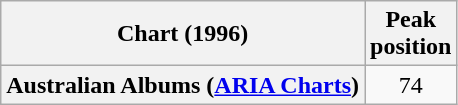<table class="wikitable sortable plainrowheaders" style="text-align:center">
<tr>
<th scope="col">Chart (1996)</th>
<th scope="col">Peak<br>position</th>
</tr>
<tr>
<th scope="row">Australian Albums (<a href='#'>ARIA Charts</a>)</th>
<td>74</td>
</tr>
</table>
